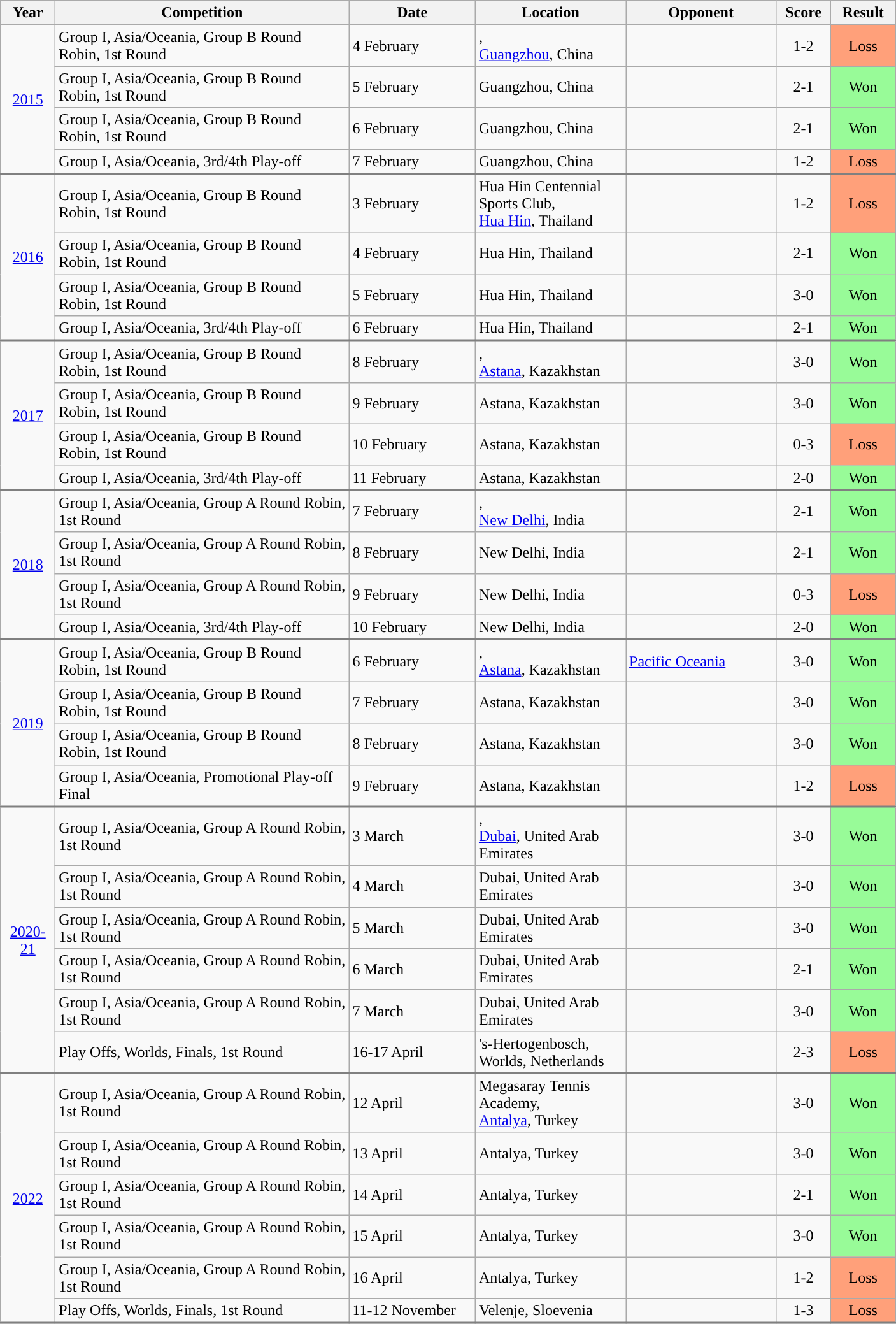<table class="wikitable">
<tr>
<th width="50">Year</th>
<th width="300">Competition</th>
<th width="125">Date</th>
<th width="150">Location</th>
<th width="150">Opponent</th>
<th width="50">Score</th>
<th width="60">Result</th>
</tr>
<tr>
<td align="center" rowspan="4"><a href='#'>2015</a></td>
<td>Group I, Asia/Oceania, Group B Round Robin, 1st Round</td>
<td>4 February</td>
<td>, <br> <a href='#'>Guangzhou</a>, China</td>
<td></td>
<td align="center">1-2</td>
<td align="center" bgcolor="#FFA07A">Loss</td>
</tr>
<tr>
<td>Group I, Asia/Oceania, Group B Round Robin, 1st Round</td>
<td>5 February</td>
<td>Guangzhou, China</td>
<td></td>
<td align="center">2-1</td>
<td align="center" bgcolor="#98FB98">Won</td>
</tr>
<tr>
<td>Group I, Asia/Oceania, Group B Round Robin, 1st Round</td>
<td>6 February</td>
<td>Guangzhou, China</td>
<td></td>
<td align="center">2-1</td>
<td align="center" bgcolor="#98FB98">Won</td>
</tr>
<tr>
<td>Group I, Asia/Oceania, 3rd/4th Play-off</td>
<td>7 February</td>
<td>Guangzhou, China</td>
<td></td>
<td align="center">1-2</td>
<td align="center" bgcolor="#FFA07A">Loss</td>
</tr>
<tr style="border-top:2px solid gray;">
<td align="center" rowspan="4"><a href='#'>2016</a></td>
<td>Group I, Asia/Oceania, Group B Round Robin, 1st Round</td>
<td>3 February</td>
<td>Hua Hin Centennial Sports Club, <br><a href='#'>Hua Hin</a>, Thailand</td>
<td></td>
<td align="center">1-2</td>
<td align="center" bgcolor="#FFA07A">Loss</td>
</tr>
<tr>
<td>Group I, Asia/Oceania, Group B Round Robin, 1st Round</td>
<td>4 February</td>
<td>Hua Hin, Thailand</td>
<td></td>
<td align="center">2-1</td>
<td align="center" bgcolor="#98FB98">Won</td>
</tr>
<tr>
<td>Group I, Asia/Oceania, Group B Round Robin, 1st Round</td>
<td>5 February</td>
<td>Hua Hin, Thailand</td>
<td></td>
<td align="center">3-0</td>
<td align="center" bgcolor="#98FB98">Won</td>
</tr>
<tr>
<td>Group I, Asia/Oceania, 3rd/4th Play-off</td>
<td>6 February</td>
<td>Hua Hin, Thailand</td>
<td></td>
<td align="center">2-1</td>
<td align="center" bgcolor="#98FB98">Won</td>
</tr>
<tr style="border-top:2px solid gray;">
<td align="center" rowspan="4"><a href='#'>2017</a></td>
<td>Group I, Asia/Oceania, Group B Round Robin, 1st Round</td>
<td>8 February</td>
<td>, <br> <a href='#'>Astana</a>, Kazakhstan</td>
<td></td>
<td align="center">3-0</td>
<td align="center" bgcolor="#98FB98">Won</td>
</tr>
<tr>
<td>Group I, Asia/Oceania, Group B Round Robin, 1st Round</td>
<td>9 February</td>
<td>Astana, Kazakhstan</td>
<td></td>
<td align="center">3-0</td>
<td align="center" bgcolor="#98FB98">Won</td>
</tr>
<tr>
<td>Group I, Asia/Oceania, Group B Round Robin, 1st Round</td>
<td>10 February</td>
<td>Astana, Kazakhstan</td>
<td></td>
<td align="center">0-3</td>
<td align="center" bgcolor="#FFA07A">Loss</td>
</tr>
<tr>
<td>Group I, Asia/Oceania, 3rd/4th Play-off</td>
<td>11 February</td>
<td>Astana, Kazakhstan</td>
<td></td>
<td align="center">2-0</td>
<td align="center" bgcolor="#98FB98">Won</td>
</tr>
<tr style="border-top:2px solid gray;">
<td align="center" rowspan="4"><a href='#'>2018</a></td>
<td>Group I, Asia/Oceania, Group A Round Robin, 1st Round</td>
<td>7 February</td>
<td>, <br> <a href='#'>New Delhi</a>, India</td>
<td></td>
<td align="center">2-1</td>
<td align="center" bgcolor="#98FB98">Won</td>
</tr>
<tr>
<td>Group I, Asia/Oceania, Group A Round Robin, 1st Round</td>
<td>8 February</td>
<td>New Delhi, India</td>
<td></td>
<td align="center">2-1</td>
<td align="center" bgcolor="#98FB98">Won</td>
</tr>
<tr>
<td>Group I, Asia/Oceania, Group A Round Robin, 1st Round</td>
<td>9 February</td>
<td>New Delhi, India</td>
<td></td>
<td align="center">0-3</td>
<td align="center" bgcolor="#FFA07A">Loss</td>
</tr>
<tr>
<td>Group I, Asia/Oceania, 3rd/4th Play-off</td>
<td>10 February</td>
<td>New Delhi, India</td>
<td></td>
<td align="center">2-0</td>
<td align="center" bgcolor="#98FB98">Won</td>
</tr>
<tr style="border-top:2px solid gray;">
<td align="center" rowspan="4"><a href='#'>2019</a></td>
<td>Group I, Asia/Oceania, Group B Round Robin, 1st Round</td>
<td>6 February</td>
<td>, <br> <a href='#'>Astana</a>, Kazakhstan</td>
<td><a href='#'>Pacific Oceania</a></td>
<td align="center">3-0</td>
<td align="center" bgcolor="#98FB98">Won</td>
</tr>
<tr>
<td>Group I, Asia/Oceania, Group B Round Robin, 1st Round</td>
<td>7 February</td>
<td>Astana, Kazakhstan</td>
<td></td>
<td align="center">3-0</td>
<td align="center" bgcolor="#98FB98">Won</td>
</tr>
<tr>
<td>Group I, Asia/Oceania, Group B Round Robin, 1st Round</td>
<td>8 February</td>
<td>Astana, Kazakhstan</td>
<td></td>
<td align="center">3-0</td>
<td align="center" bgcolor="#98FB98">Won</td>
</tr>
<tr>
<td>Group I, Asia/Oceania, Promotional Play-off Final</td>
<td>9 February</td>
<td>Astana, Kazakhstan</td>
<td></td>
<td align="center">1-2</td>
<td align="center" bgcolor="#FFA07A">Loss</td>
</tr>
<tr style="border-top:2px solid gray;">
<td align="center" rowspan="6"><a href='#'>2020-21</a></td>
<td>Group I, Asia/Oceania, Group A Round Robin, 1st Round</td>
<td>3 March</td>
<td>, <br> <a href='#'>Dubai</a>, United Arab Emirates</td>
<td></td>
<td align="center">3-0</td>
<td align="center" bgcolor="#98FB98">Won</td>
</tr>
<tr>
<td>Group I, Asia/Oceania, Group A Round Robin, 1st Round</td>
<td>4 March</td>
<td>Dubai, United Arab Emirates</td>
<td></td>
<td align="center">3-0</td>
<td align="center" bgcolor="#98FB98">Won</td>
</tr>
<tr>
<td>Group I, Asia/Oceania, Group A Round Robin, 1st Round</td>
<td>5 March</td>
<td>Dubai, United Arab Emirates</td>
<td></td>
<td align="center">3-0</td>
<td align="center" bgcolor="#98FB98">Won</td>
</tr>
<tr>
<td>Group I, Asia/Oceania, Group A Round Robin, 1st Round</td>
<td>6 March</td>
<td>Dubai, United Arab Emirates</td>
<td></td>
<td align="center">2-1</td>
<td align="center" bgcolor="#98FB98">Won</td>
</tr>
<tr>
<td>Group I, Asia/Oceania, Group A Round Robin, 1st Round</td>
<td>7 March</td>
<td>Dubai, United Arab Emirates</td>
<td></td>
<td align="center">3-0</td>
<td align="center" bgcolor="#98FB98">Won</td>
</tr>
<tr>
<td>Play Offs, Worlds, Finals, 1st Round</td>
<td>16-17 April</td>
<td>'s-Hertogenbosch, Worlds, Netherlands</td>
<td></td>
<td align="center">2-3</td>
<td align="center" bgcolor="#FFA07A">Loss</td>
</tr>
<tr style="border-top:2px solid gray;">
<td align="center" rowspan="6"><a href='#'>2022</a></td>
<td>Group I, Asia/Oceania, Group A Round Robin, 1st Round</td>
<td>12 April</td>
<td>Megasaray Tennis Academy, <br><a href='#'>Antalya</a>, Turkey</td>
<td></td>
<td align="center">3-0</td>
<td align="center" bgcolor="#98FB98">Won</td>
</tr>
<tr>
<td>Group I, Asia/Oceania, Group A Round Robin, 1st Round</td>
<td>13 April</td>
<td>Antalya, Turkey</td>
<td></td>
<td align="center">3-0</td>
<td align="center" bgcolor="#98FB98">Won</td>
</tr>
<tr>
<td>Group I, Asia/Oceania, Group A Round Robin, 1st Round</td>
<td>14 April</td>
<td>Antalya, Turkey</td>
<td></td>
<td align="center">2-1</td>
<td align="center" bgcolor="#98FB98">Won</td>
</tr>
<tr>
<td>Group I, Asia/Oceania, Group A Round Robin, 1st Round</td>
<td>15 April</td>
<td>Antalya, Turkey</td>
<td></td>
<td align="center">3-0</td>
<td align="center" bgcolor="#98FB98">Won</td>
</tr>
<tr>
<td>Group I, Asia/Oceania, Group A Round Robin, 1st Round</td>
<td>16 April</td>
<td>Antalya, Turkey</td>
<td></td>
<td align="center">1-2</td>
<td align="center" bgcolor="#FFA07A">Loss</td>
</tr>
<tr>
<td>Play Offs, Worlds, Finals, 1st Round</td>
<td>11-12 November</td>
<td>Velenje, Sloevenia</td>
<td></td>
<td align="center">1-3</td>
<td align="center" bgcolor="#FFA07A">Loss</td>
</tr>
<tr style="border-top:2px solid gray;">
</tr>
</table>
